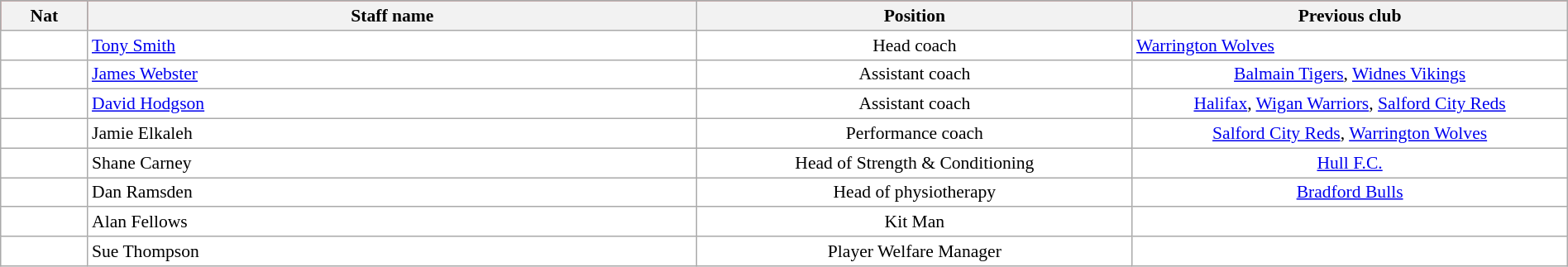<table class="wikitable"  style="width:100%; font-size:90%;">
<tr style="background:#B50000;">
<th width=5%>Nat</th>
<th width=35%>Staff name</th>
<th width=25%>Position</th>
<th width=25%>Previous club</th>
</tr>
<tr style="background:#fff;">
<td align=center></td>
<td><a href='#'>Tony Smith</a></td>
<td align=center>Head coach</td>
<td><a href='#'>Warrington Wolves</a></td>
</tr>
<tr style="background:#fff;">
<td align=center></td>
<td><a href='#'>James Webster</a></td>
<td align=center>Assistant coach</td>
<td align=center><a href='#'>Balmain Tigers</a>, <a href='#'>Widnes Vikings</a></td>
</tr>
<tr style="background:#fff;">
<td align=center></td>
<td><a href='#'>David Hodgson</a></td>
<td align=center>Assistant coach</td>
<td align=center><a href='#'>Halifax</a>, <a href='#'>Wigan Warriors</a>, <a href='#'>Salford City Reds</a></td>
</tr>
<tr style="background:#fff;">
<td align=center></td>
<td>Jamie Elkaleh</td>
<td align=center>Performance coach</td>
<td align=center><a href='#'>Salford City Reds</a>, <a href='#'>Warrington Wolves</a></td>
</tr>
<tr style="background:#fff;">
<td align=center></td>
<td>Shane Carney</td>
<td align=center>Head of Strength & Conditioning</td>
<td align=center><a href='#'>Hull F.C.</a></td>
</tr>
<tr style="background:#fff;">
<td align=center></td>
<td>Dan Ramsden</td>
<td align=center>Head of physiotherapy</td>
<td align=center><a href='#'>Bradford Bulls</a></td>
</tr>
<tr style="background:#fff;">
<td align=center></td>
<td>Alan Fellows</td>
<td align=center>Kit Man</td>
<td></td>
</tr>
<tr style="background:#fff;">
<td align=center></td>
<td>Sue Thompson</td>
<td align=center>Player Welfare Manager</td>
<td></td>
</tr>
</table>
